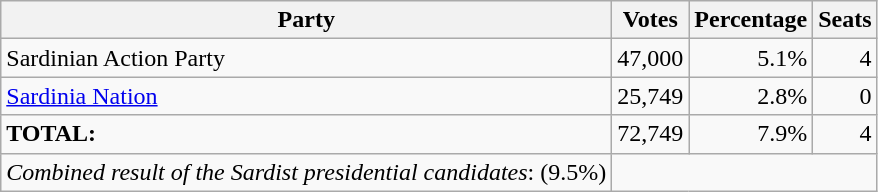<table class="wikitable mw-collapsible" style="text-align:right">
<tr>
<th>Party</th>
<th>Votes</th>
<th>Percentage</th>
<th>Seats</th>
</tr>
<tr>
<td style="text-align:left;">Sardinian Action Party</td>
<td>47,000</td>
<td>5.1%</td>
<td>4</td>
</tr>
<tr>
<td style="text-align:left;"><a href='#'>Sardinia Nation</a></td>
<td>25,749</td>
<td>2.8%</td>
<td>0</td>
</tr>
<tr>
<td style="text-align:left;"><strong>TOTAL:</strong></td>
<td>72,749</td>
<td>7.9%</td>
<td>4</td>
</tr>
<tr>
<td><em>Combined result of the Sardist presidential candidates</em>:  (9.5%)</td>
</tr>
</table>
